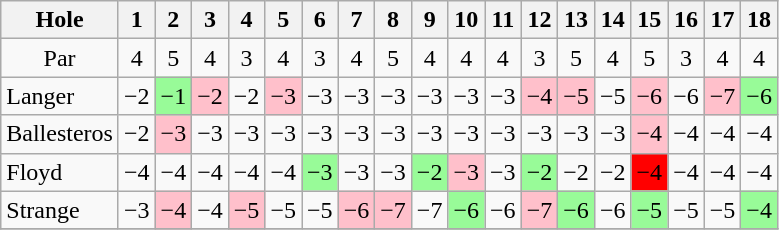<table class="wikitable" style="text-align:center">
<tr>
<th>Hole</th>
<th> 1 </th>
<th> 2 </th>
<th> 3 </th>
<th> 4 </th>
<th> 5 </th>
<th> 6 </th>
<th> 7 </th>
<th> 8 </th>
<th> 9 </th>
<th>10</th>
<th>11</th>
<th>12</th>
<th>13</th>
<th>14</th>
<th>15</th>
<th>16</th>
<th>17</th>
<th>18</th>
</tr>
<tr>
<td>Par</td>
<td>4</td>
<td>5</td>
<td>4</td>
<td>3</td>
<td>4</td>
<td>3</td>
<td>4</td>
<td>5</td>
<td>4</td>
<td>4</td>
<td>4</td>
<td>3</td>
<td>5</td>
<td>4</td>
<td>5</td>
<td>3</td>
<td>4</td>
<td>4</td>
</tr>
<tr>
<td align=left> Langer</td>
<td>−2</td>
<td style="background: PaleGreen;">−1</td>
<td style="background: Pink;">−2</td>
<td>−2</td>
<td style="background: Pink;">−3</td>
<td>−3</td>
<td>−3</td>
<td>−3</td>
<td>−3</td>
<td>−3</td>
<td>−3</td>
<td style="background: Pink;">−4</td>
<td style="background: Pink;">−5</td>
<td>−5</td>
<td style="background: Pink;">−6</td>
<td>−6</td>
<td style="background: Pink;">−7</td>
<td style="background: PaleGreen;">−6</td>
</tr>
<tr>
<td align=left> Ballesteros</td>
<td>−2</td>
<td style="background: Pink;">−3</td>
<td>−3</td>
<td>−3</td>
<td>−3</td>
<td>−3</td>
<td>−3</td>
<td>−3</td>
<td>−3</td>
<td>−3</td>
<td>−3</td>
<td>−3</td>
<td>−3</td>
<td>−3</td>
<td style="background: Pink;">−4</td>
<td>−4</td>
<td>−4</td>
<td>−4</td>
</tr>
<tr>
<td align=left> Floyd</td>
<td>−4</td>
<td>−4</td>
<td>−4</td>
<td>−4</td>
<td>−4</td>
<td style="background: PaleGreen;">−3</td>
<td>−3</td>
<td>−3</td>
<td style="background: PaleGreen;">−2</td>
<td style="background: Pink;">−3</td>
<td>−3</td>
<td style="background: PaleGreen;">−2</td>
<td>−2</td>
<td>−2</td>
<td style="background: Red;">−4</td>
<td>−4</td>
<td>−4</td>
<td>−4</td>
</tr>
<tr>
<td align=left> Strange</td>
<td>−3</td>
<td style="background: Pink;">−4</td>
<td>−4</td>
<td style="background: Pink;">−5</td>
<td>−5</td>
<td>−5</td>
<td style="background: Pink;">−6</td>
<td style="background: Pink;">−7</td>
<td>−7</td>
<td style="background: PaleGreen;">−6</td>
<td>−6</td>
<td style="background: Pink;">−7</td>
<td style="background: PaleGreen;">−6</td>
<td>−6</td>
<td style="background: PaleGreen;">−5</td>
<td>−5</td>
<td>−5</td>
<td style="background: PaleGreen;">−4</td>
</tr>
<tr>
</tr>
</table>
